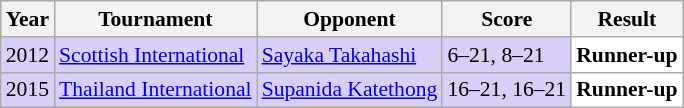<table class="sortable wikitable" style="font-size: 90%;">
<tr>
<th>Year</th>
<th>Tournament</th>
<th>Opponent</th>
<th>Score</th>
<th>Result</th>
</tr>
<tr style="background:#D8CEF6">
<td align="center">2012</td>
<td align="left"><a href='#'>Scottish International</a></td>
<td align="left"> <a href='#'>Sayaka Takahashi</a></td>
<td align="left">6–21, 8–21</td>
<td style="text-align:left; background:white"> <strong>Runner-up</strong></td>
</tr>
<tr style="background:#D8CEF6">
<td align="center">2015</td>
<td align="left"><a href='#'>Thailand International</a></td>
<td align="left"> <a href='#'>Supanida Katethong</a></td>
<td align="left">16–21, 16–21</td>
<td style="text-align:left; background:white"> <strong>Runner-up</strong></td>
</tr>
</table>
